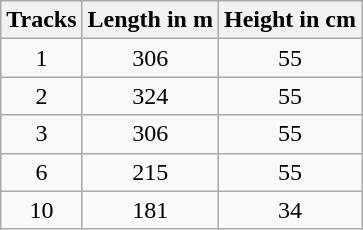<table class="wikitable">
<tr>
<th>Tracks</th>
<th>Length in m</th>
<th>Height in cm</th>
</tr>
<tr>
<td align="center">1</td>
<td align="center">306</td>
<td align="center">55</td>
</tr>
<tr>
<td align="center">2</td>
<td align="center">324</td>
<td align="center">55</td>
</tr>
<tr>
<td align="center">3</td>
<td align="center">306</td>
<td align="center">55</td>
</tr>
<tr>
<td align="center">6</td>
<td align="center">215</td>
<td align="center">55</td>
</tr>
<tr>
<td align="center">10</td>
<td align="center">181</td>
<td align="center">34</td>
</tr>
</table>
